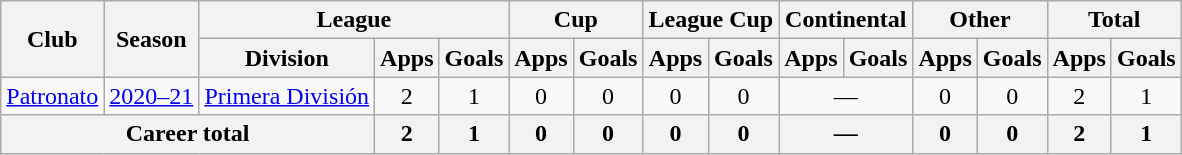<table class="wikitable" style="text-align:center">
<tr>
<th rowspan="2">Club</th>
<th rowspan="2">Season</th>
<th colspan="3">League</th>
<th colspan="2">Cup</th>
<th colspan="2">League Cup</th>
<th colspan="2">Continental</th>
<th colspan="2">Other</th>
<th colspan="2">Total</th>
</tr>
<tr>
<th>Division</th>
<th>Apps</th>
<th>Goals</th>
<th>Apps</th>
<th>Goals</th>
<th>Apps</th>
<th>Goals</th>
<th>Apps</th>
<th>Goals</th>
<th>Apps</th>
<th>Goals</th>
<th>Apps</th>
<th>Goals</th>
</tr>
<tr>
<td rowspan="1"><a href='#'>Patronato</a></td>
<td><a href='#'>2020–21</a></td>
<td rowspan="1"><a href='#'>Primera División</a></td>
<td>2</td>
<td>1</td>
<td>0</td>
<td>0</td>
<td>0</td>
<td>0</td>
<td colspan="2">—</td>
<td>0</td>
<td>0</td>
<td>2</td>
<td>1</td>
</tr>
<tr>
<th colspan="3">Career total</th>
<th>2</th>
<th>1</th>
<th>0</th>
<th>0</th>
<th>0</th>
<th>0</th>
<th colspan="2">—</th>
<th>0</th>
<th>0</th>
<th>2</th>
<th>1</th>
</tr>
</table>
